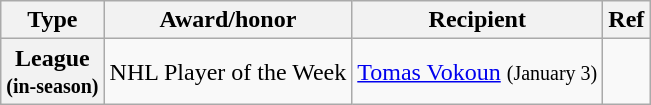<table class="wikitable">
<tr>
<th scope="col">Type</th>
<th scope="col">Award/honor</th>
<th scope="col">Recipient</th>
<th scope="col">Ref</th>
</tr>
<tr>
<th scope="row">League<br><small>(in-season)</small></th>
<td>NHL Player of the Week</td>
<td><a href='#'>Tomas Vokoun</a> <small>(January 3)</small></td>
<td></td>
</tr>
</table>
